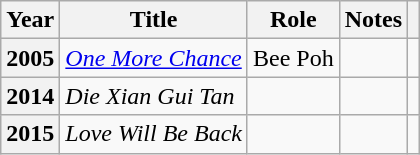<table class="wikitable sortable plainrowheaders">
<tr>
<th scope="col">Year</th>
<th scope="col">Title</th>
<th scope="col">Role</th>
<th scope="col" class="unsortable">Notes</th>
<th scope="col" class="unsortable"></th>
</tr>
<tr>
<th scope="row" rowspan="1">2005</th>
<td><em><a href='#'>One More Chance</a></em></td>
<td>Bee Poh</td>
<td></td>
<td></td>
</tr>
<tr>
<th scope="row" rowspan="1">2014</th>
<td><em>Die Xian Gui Tan</em></td>
<td></td>
<td></td>
<td></td>
</tr>
<tr>
<th scope="row" rowspan="1">2015</th>
<td><em>Love Will Be Back</em></td>
<td></td>
<td></td>
<td></td>
</tr>
</table>
